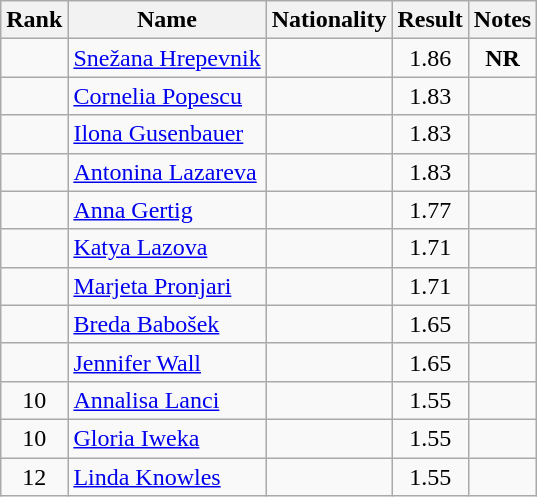<table class="wikitable sortable" style="text-align:center">
<tr>
<th>Rank</th>
<th>Name</th>
<th>Nationality</th>
<th>Result</th>
<th>Notes</th>
</tr>
<tr>
<td></td>
<td align=left><a href='#'>Snežana Hrepevnik</a></td>
<td align=left></td>
<td>1.86</td>
<td><strong>NR</strong></td>
</tr>
<tr>
<td></td>
<td align=left><a href='#'>Cornelia Popescu</a></td>
<td align=left></td>
<td>1.83</td>
<td></td>
</tr>
<tr>
<td></td>
<td align=left><a href='#'>Ilona Gusenbauer</a></td>
<td align=left></td>
<td>1.83</td>
<td></td>
</tr>
<tr>
<td></td>
<td align=left><a href='#'>Antonina Lazareva</a></td>
<td align=left></td>
<td>1.83</td>
<td></td>
</tr>
<tr>
<td></td>
<td align=left><a href='#'>Anna Gertig</a></td>
<td align=left></td>
<td>1.77</td>
<td></td>
</tr>
<tr>
<td></td>
<td align=left><a href='#'>Katya Lazova</a></td>
<td align=left></td>
<td>1.71</td>
<td></td>
</tr>
<tr>
<td></td>
<td align=left><a href='#'>Marjeta Pronjari</a></td>
<td align=left></td>
<td>1.71</td>
<td></td>
</tr>
<tr>
<td></td>
<td align=left><a href='#'>Breda Babošek</a></td>
<td align=left></td>
<td>1.65</td>
<td></td>
</tr>
<tr>
<td></td>
<td align=left><a href='#'>Jennifer Wall</a></td>
<td align=left></td>
<td>1.65</td>
<td></td>
</tr>
<tr>
<td>10</td>
<td align=left><a href='#'>Annalisa Lanci</a></td>
<td align=left></td>
<td>1.55</td>
<td></td>
</tr>
<tr>
<td>10</td>
<td align=left><a href='#'>Gloria Iweka</a></td>
<td align=left></td>
<td>1.55</td>
<td></td>
</tr>
<tr>
<td>12</td>
<td align=left><a href='#'>Linda Knowles</a></td>
<td align=left></td>
<td>1.55</td>
<td></td>
</tr>
</table>
